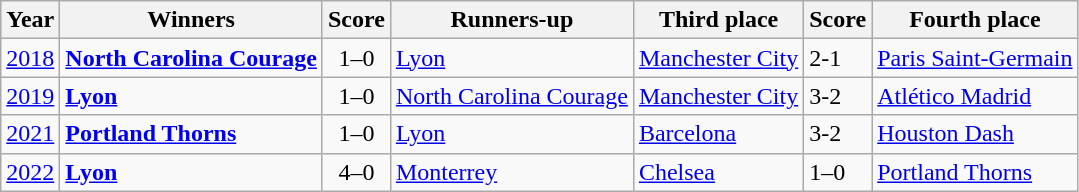<table class="wikitable" style="font-size:100%;">
<tr>
<th>Year</th>
<th>Winners</th>
<th>Score</th>
<th>Runners-up</th>
<th>Third place</th>
<th>Score</th>
<th>Fourth place</th>
</tr>
<tr>
<td style="text-align:center"><a href='#'>2018</a></td>
<td> <strong><a href='#'>North Carolina Courage</a></strong></td>
<td style="text-align:center">1–0</td>
<td> <a href='#'>Lyon</a></td>
<td> <a href='#'>Manchester City</a></td>
<td>2-1</td>
<td> <a href='#'>Paris Saint-Germain</a></td>
</tr>
<tr>
<td style="text-align:center"><a href='#'>2019</a></td>
<td> <strong><a href='#'>Lyon</a></strong></td>
<td style="text-align:center">1–0</td>
<td> <a href='#'>North Carolina Courage</a></td>
<td> <a href='#'>Manchester City</a></td>
<td>3-2</td>
<td> <a href='#'>Atlético Madrid</a></td>
</tr>
<tr>
<td style="text-align:center"><a href='#'>2021</a></td>
<td> <strong><a href='#'>Portland Thorns</a></strong></td>
<td style="text-align:center">1–0</td>
<td> <a href='#'>Lyon</a></td>
<td> <a href='#'>Barcelona</a></td>
<td>3-2</td>
<td> <a href='#'>Houston Dash</a></td>
</tr>
<tr>
<td style="text-align:center"><a href='#'>2022</a></td>
<td> <strong><a href='#'>Lyon</a></strong></td>
<td style="text-align:center">4–0</td>
<td> <a href='#'>Monterrey</a></td>
<td> <a href='#'>Chelsea</a></td>
<td>1–0</td>
<td> <a href='#'>Portland Thorns</a></td>
</tr>
</table>
